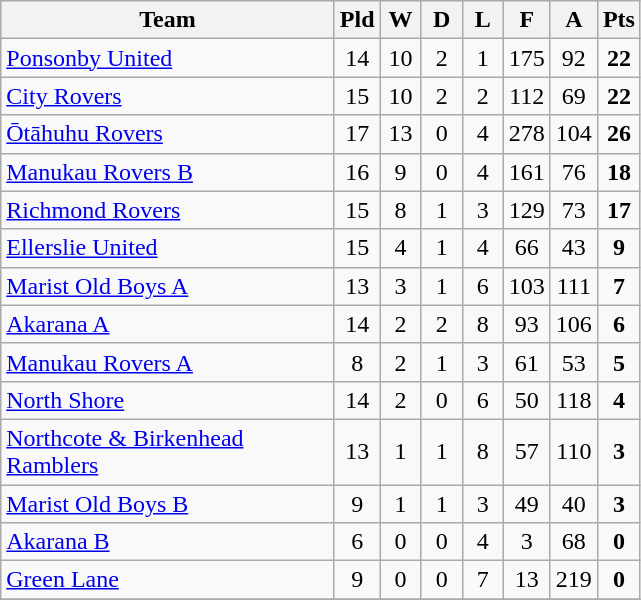<table class="wikitable" style="text-align:center;">
<tr>
<th width=215>Team</th>
<th width=20 abbr="Played">Pld</th>
<th width=20 abbr="Won">W</th>
<th width=20 abbr="Drawn">D</th>
<th width=20 abbr="Lost">L</th>
<th width=20 abbr="For">F</th>
<th width=20 abbr="Against">A</th>
<th width=20 abbr="Points">Pts</th>
</tr>
<tr>
<td style="text-align:left;"><a href='#'>Ponsonby United</a></td>
<td>14</td>
<td>10</td>
<td>2</td>
<td>1</td>
<td>175</td>
<td>92</td>
<td><strong>22</strong></td>
</tr>
<tr>
<td style="text-align:left;"><a href='#'>City Rovers</a></td>
<td>15</td>
<td>10</td>
<td>2</td>
<td>2</td>
<td>112</td>
<td>69</td>
<td><strong>22</strong></td>
</tr>
<tr>
<td style="text-align:left;"><a href='#'>Ōtāhuhu Rovers</a></td>
<td>17</td>
<td>13</td>
<td>0</td>
<td>4</td>
<td>278</td>
<td>104</td>
<td><strong>26</strong></td>
</tr>
<tr>
<td style="text-align:left;"><a href='#'>Manukau Rovers B</a></td>
<td>16</td>
<td>9</td>
<td>0</td>
<td>4</td>
<td>161</td>
<td>76</td>
<td><strong>18</strong></td>
</tr>
<tr>
<td style="text-align:left;"><a href='#'>Richmond Rovers</a></td>
<td>15</td>
<td>8</td>
<td>1</td>
<td>3</td>
<td>129</td>
<td>73</td>
<td><strong>17</strong></td>
</tr>
<tr>
<td style="text-align:left;"><a href='#'>Ellerslie United</a></td>
<td>15</td>
<td>4</td>
<td>1</td>
<td>4</td>
<td>66</td>
<td>43</td>
<td><strong>9</strong></td>
</tr>
<tr>
<td style="text-align:left;"><a href='#'>Marist Old Boys A</a></td>
<td>13</td>
<td>3</td>
<td>1</td>
<td>6</td>
<td>103</td>
<td>111</td>
<td><strong>7</strong></td>
</tr>
<tr>
<td style="text-align:left;"><a href='#'>Akarana A</a></td>
<td>14</td>
<td>2</td>
<td>2</td>
<td>8</td>
<td>93</td>
<td>106</td>
<td><strong>6</strong></td>
</tr>
<tr>
<td style="text-align:left;"><a href='#'>Manukau Rovers A</a></td>
<td>8</td>
<td>2</td>
<td>1</td>
<td>3</td>
<td>61</td>
<td>53</td>
<td><strong>5</strong></td>
</tr>
<tr>
<td style="text-align:left;"><a href='#'>North Shore</a></td>
<td>14</td>
<td>2</td>
<td>0</td>
<td>6</td>
<td>50</td>
<td>118</td>
<td><strong>4</strong></td>
</tr>
<tr>
<td style="text-align:left;"><a href='#'>Northcote & Birkenhead Ramblers</a></td>
<td>13</td>
<td>1</td>
<td>1</td>
<td>8</td>
<td>57</td>
<td>110</td>
<td><strong>3</strong></td>
</tr>
<tr>
<td style="text-align:left;"><a href='#'>Marist Old Boys B</a></td>
<td>9</td>
<td>1</td>
<td>1</td>
<td>3</td>
<td>49</td>
<td>40</td>
<td><strong>3</strong></td>
</tr>
<tr>
<td style="text-align:left;"><a href='#'>Akarana B</a></td>
<td>6</td>
<td>0</td>
<td>0</td>
<td>4</td>
<td>3</td>
<td>68</td>
<td><strong>0</strong></td>
</tr>
<tr>
<td style="text-align:left;"><a href='#'>Green Lane</a></td>
<td>9</td>
<td>0</td>
<td>0</td>
<td>7</td>
<td>13</td>
<td>219</td>
<td><strong>0</strong></td>
</tr>
<tr>
</tr>
</table>
